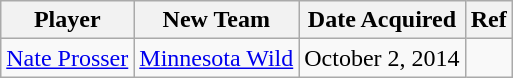<table class="wikitable">
<tr>
<th>Player</th>
<th>New Team</th>
<th>Date Acquired</th>
<th>Ref</th>
</tr>
<tr>
<td><a href='#'>Nate Prosser</a></td>
<td><a href='#'>Minnesota Wild</a></td>
<td>October 2, 2014</td>
<td></td>
</tr>
</table>
